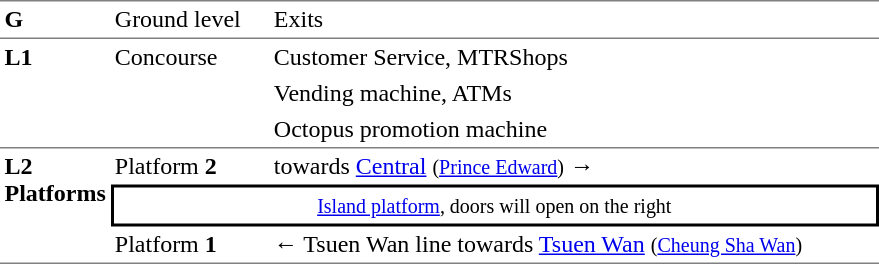<table border=0 cellspacing=0 cellpadding=3>
<tr>
<td style="border-bottom:solid 1px gray;border-top:solid 1px gray;width:50px;vertical-align:top;"><strong>G</strong></td>
<td style="border-top:solid 1px gray;border-bottom:solid 1px gray;width:100px;vertical-align:top;">Ground level</td>
<td style="border-top:solid 1px gray;border-bottom:solid 1px gray;width:400px;vertical-align:top;">Exits</td>
</tr>
<tr>
<td style="border-bottom:solid 1px gray;vertical-align:top;" rowspan=3><strong>L1</strong></td>
<td style="border-bottom:solid 1px gray;vertical-align:top;" rowspan=3>Concourse</td>
<td>Customer Service, MTRShops</td>
</tr>
<tr>
<td>Vending machine, ATMs</td>
</tr>
<tr>
<td style="border-bottom:solid 1px gray;">Octopus promotion machine</td>
</tr>
<tr>
<td style="border-bottom:solid 1px gray;vertical-align:top;" rowspan=3><strong>L2<br>Platforms</strong></td>
<td>Platform <span><strong>2</strong></span></td>
<td>  towards <a href='#'>Central</a> <small>(<a href='#'>Prince Edward</a>)</small> →</td>
</tr>
<tr>
<td style="border-top:solid 2px black;border-right:solid 2px black;border-left:solid 2px black;border-bottom:solid 2px black;text-align:center;" colspan=2><small><a href='#'>Island platform</a>, doors will open on the right</small></td>
</tr>
<tr>
<td style="border-bottom:solid 1px gray;">Platform <span><strong>1</strong></span></td>
<td style="border-bottom:solid 1px gray;">←  Tsuen Wan line towards <a href='#'>Tsuen Wan</a> <small>(<a href='#'>Cheung Sha Wan</a>)</small></td>
</tr>
</table>
